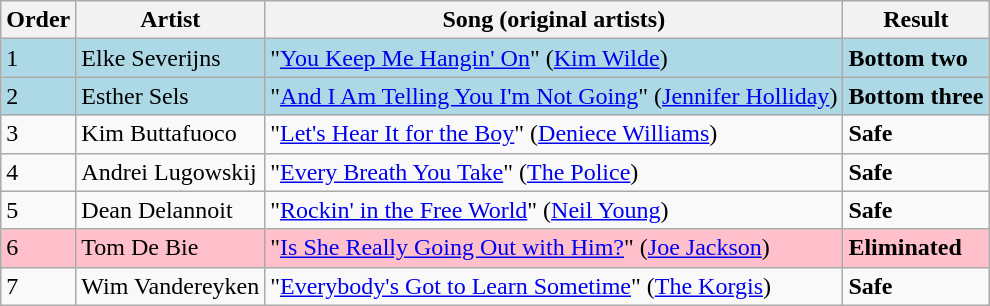<table class=wikitable>
<tr>
<th>Order</th>
<th>Artist</th>
<th>Song (original artists)</th>
<th>Result</th>
</tr>
<tr style="background:lightblue;">
<td>1</td>
<td>Elke Severijns</td>
<td>"<a href='#'>You Keep Me Hangin' On</a>" (<a href='#'>Kim Wilde</a>)</td>
<td><strong>Bottom two</strong></td>
</tr>
<tr style="background:lightblue;">
<td>2</td>
<td>Esther Sels</td>
<td>"<a href='#'>And I Am Telling You I'm Not Going</a>" (<a href='#'>Jennifer Holliday</a>)</td>
<td><strong>Bottom three</strong></td>
</tr>
<tr>
<td>3</td>
<td>Kim Buttafuoco</td>
<td>"<a href='#'>Let's Hear It for the Boy</a>" (<a href='#'>Deniece Williams</a>)</td>
<td><strong>Safe</strong></td>
</tr>
<tr>
<td>4</td>
<td>Andrei Lugowskij</td>
<td>"<a href='#'>Every Breath You Take</a>" (<a href='#'>The Police</a>)</td>
<td><strong>Safe</strong></td>
</tr>
<tr>
<td>5</td>
<td>Dean Delannoit</td>
<td>"<a href='#'>Rockin' in the Free World</a>" (<a href='#'>Neil Young</a>)</td>
<td><strong>Safe</strong></td>
</tr>
<tr style="background:pink;">
<td>6</td>
<td>Tom De Bie</td>
<td>"<a href='#'>Is She Really Going Out with Him?</a>" (<a href='#'>Joe Jackson</a>)</td>
<td><strong>Eliminated</strong></td>
</tr>
<tr>
<td>7</td>
<td>Wim Vandereyken</td>
<td>"<a href='#'>Everybody's Got to Learn Sometime</a>" (<a href='#'>The Korgis</a>)</td>
<td><strong>Safe</strong></td>
</tr>
</table>
